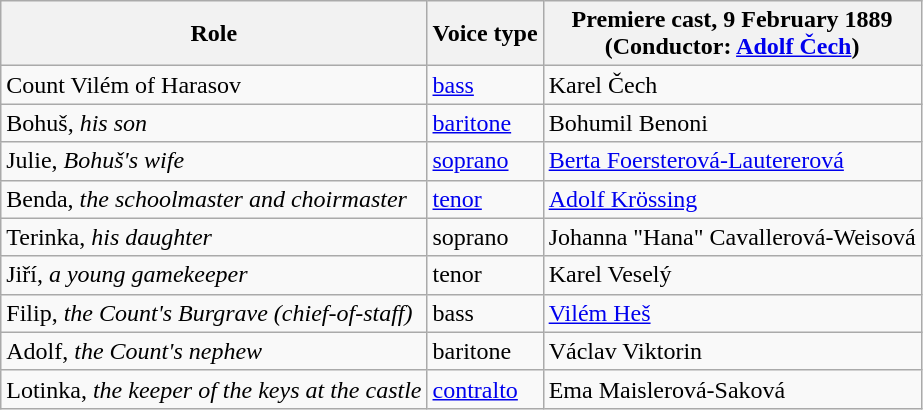<table class="wikitable">
<tr>
<th>Role</th>
<th>Voice type</th>
<th>Premiere cast, 9 February 1889<br>(Conductor: <a href='#'>Adolf Čech</a>)</th>
</tr>
<tr>
<td>Count Vilém of Harasov</td>
<td><a href='#'>bass</a></td>
<td>Karel Čech</td>
</tr>
<tr>
<td>Bohuš, <em>his son</em></td>
<td><a href='#'>baritone</a></td>
<td>Bohumil Benoni</td>
</tr>
<tr>
<td>Julie, <em>Bohuš's wife</em></td>
<td><a href='#'>soprano</a></td>
<td><a href='#'>Berta Foersterová-Lautererová</a></td>
</tr>
<tr>
<td>Benda, <em>the schoolmaster and choirmaster</em></td>
<td><a href='#'>tenor</a></td>
<td><a href='#'>Adolf Krössing</a></td>
</tr>
<tr>
<td>Terinka, <em>his daughter</em></td>
<td>soprano</td>
<td>Johanna "Hana" Cavallerová-Weisová</td>
</tr>
<tr>
<td>Jiří, <em>a young gamekeeper</em></td>
<td>tenor</td>
<td>Karel Veselý</td>
</tr>
<tr>
<td>Filip, <em>the Count's Burgrave (chief-of-staff)</em></td>
<td>bass</td>
<td><a href='#'>Vilém Heš</a></td>
</tr>
<tr>
<td>Adolf, <em>the Count's nephew</em></td>
<td>baritone</td>
<td>Václav Viktorin</td>
</tr>
<tr>
<td>Lotinka, <em>the keeper of the keys at the castle</em></td>
<td><a href='#'>contralto</a></td>
<td>Ema Maislerová-Saková</td>
</tr>
</table>
